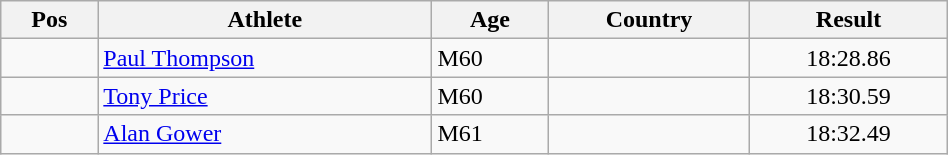<table class="wikitable"  style="text-align:center; width:50%;">
<tr>
<th>Pos</th>
<th>Athlete</th>
<th>Age</th>
<th>Country</th>
<th>Result</th>
</tr>
<tr>
<td align=center></td>
<td align=left><a href='#'>Paul Thompson</a></td>
<td align=left>M60</td>
<td align=left></td>
<td>18:28.86</td>
</tr>
<tr>
<td align=center></td>
<td align=left><a href='#'>Tony Price</a></td>
<td align=left>M60</td>
<td align=left></td>
<td>18:30.59</td>
</tr>
<tr>
<td align=center></td>
<td align=left><a href='#'>Alan Gower</a></td>
<td align=left>M61</td>
<td align=left></td>
<td>18:32.49</td>
</tr>
</table>
